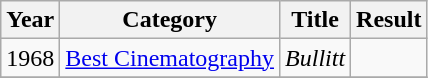<table class="wikitable">
<tr>
<th>Year</th>
<th>Category</th>
<th>Title</th>
<th>Result</th>
</tr>
<tr>
<td>1968</td>
<td><a href='#'>Best Cinematography</a></td>
<td><em>Bullitt</em></td>
<td></td>
</tr>
<tr>
</tr>
</table>
